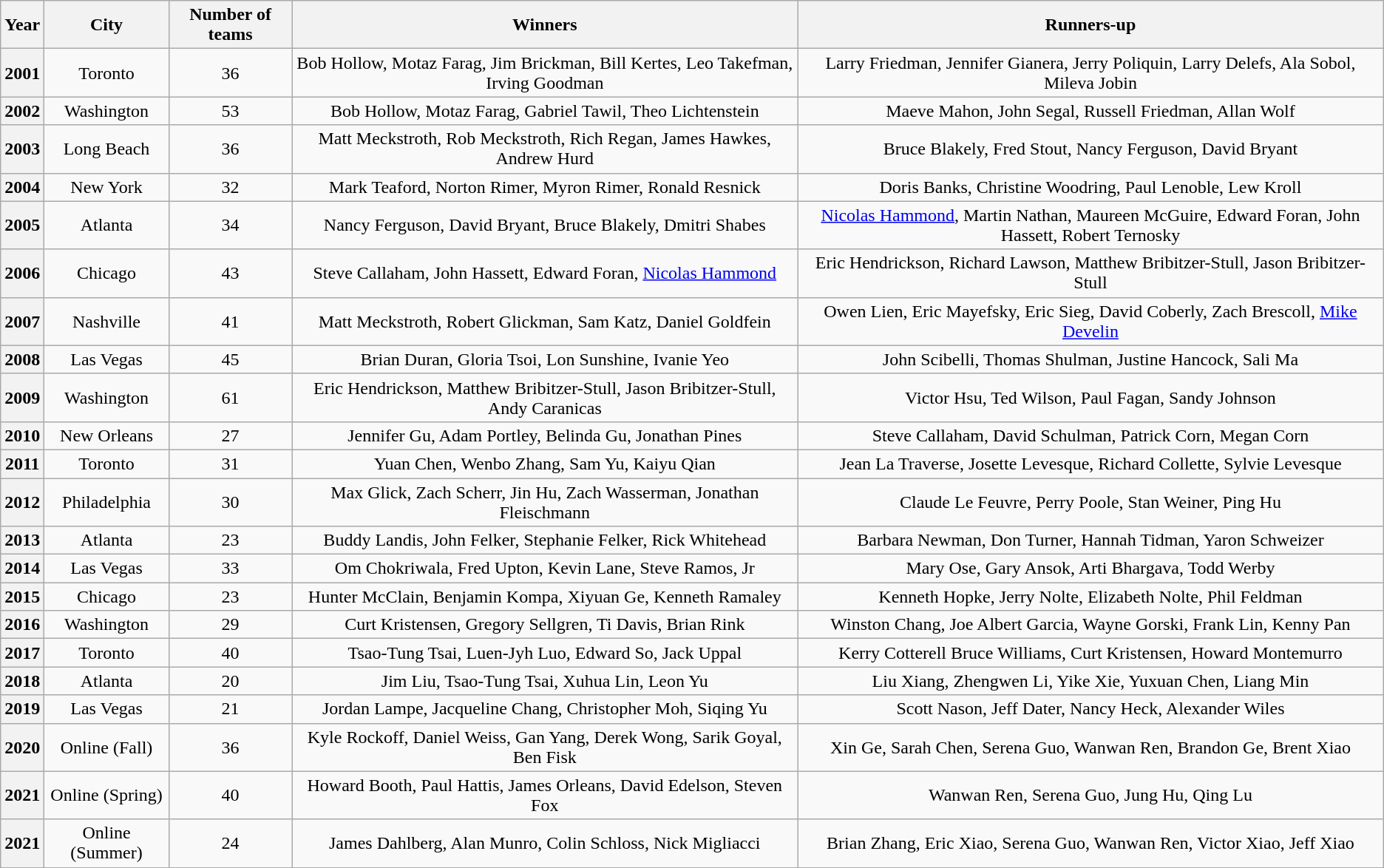<table class="wikitable" style="text-align:center">
<tr>
<th>Year</th>
<th>City</th>
<th>Number of teams</th>
<th>Winners</th>
<th>Runners-up</th>
</tr>
<tr>
<th>2001</th>
<td>Toronto</td>
<td>36</td>
<td>Bob Hollow, Motaz Farag, Jim Brickman, Bill Kertes, Leo Takefman, Irving Goodman</td>
<td>Larry Friedman, Jennifer Gianera, Jerry Poliquin, Larry Delefs, Ala Sobol, Mileva Jobin</td>
</tr>
<tr>
<th>2002</th>
<td>Washington</td>
<td>53</td>
<td>Bob Hollow, Motaz Farag, Gabriel Tawil, Theo Lichtenstein</td>
<td>Maeve Mahon, John Segal, Russell Friedman, Allan Wolf</td>
</tr>
<tr>
<th>2003</th>
<td>Long Beach</td>
<td>36</td>
<td>Matt Meckstroth, Rob Meckstroth, Rich Regan, James Hawkes, Andrew Hurd</td>
<td>Bruce Blakely, Fred Stout, Nancy Ferguson, David Bryant</td>
</tr>
<tr>
<th>2004</th>
<td>New York</td>
<td>32</td>
<td>Mark Teaford, Norton Rimer, Myron Rimer, Ronald Resnick</td>
<td>Doris Banks, Christine Woodring, Paul Lenoble, Lew Kroll</td>
</tr>
<tr>
<th>2005</th>
<td>Atlanta</td>
<td>34</td>
<td>Nancy Ferguson, David Bryant, Bruce Blakely, Dmitri Shabes</td>
<td><a href='#'>Nicolas Hammond</a>, Martin Nathan, Maureen McGuire, Edward Foran, John Hassett, Robert Ternosky</td>
</tr>
<tr>
<th>2006</th>
<td>Chicago</td>
<td>43</td>
<td>Steve Callaham, John Hassett, Edward Foran, <a href='#'>Nicolas Hammond</a></td>
<td>Eric Hendrickson, Richard Lawson, Matthew Bribitzer-Stull, Jason Bribitzer-Stull</td>
</tr>
<tr>
<th>2007</th>
<td>Nashville</td>
<td>41</td>
<td>Matt Meckstroth, Robert Glickman, Sam Katz, Daniel Goldfein</td>
<td>Owen Lien, Eric Mayefsky, Eric Sieg, David Coberly, Zach Brescoll, <a href='#'>Mike Develin</a></td>
</tr>
<tr>
<th>2008</th>
<td>Las Vegas</td>
<td>45</td>
<td>Brian Duran, Gloria Tsoi, Lon Sunshine, Ivanie Yeo</td>
<td>John Scibelli, Thomas Shulman, Justine Hancock, Sali Ma</td>
</tr>
<tr>
<th>2009</th>
<td>Washington</td>
<td>61</td>
<td>Eric Hendrickson, Matthew Bribitzer-Stull, Jason Bribitzer-Stull, Andy Caranicas</td>
<td>Victor Hsu, Ted Wilson, Paul Fagan, Sandy Johnson</td>
</tr>
<tr>
<th>2010</th>
<td>New Orleans</td>
<td>27</td>
<td>Jennifer Gu, Adam Portley, Belinda Gu, Jonathan Pines</td>
<td>Steve Callaham, David Schulman, Patrick Corn, Megan Corn</td>
</tr>
<tr>
<th>2011</th>
<td>Toronto</td>
<td>31</td>
<td>Yuan Chen, Wenbo Zhang, Sam Yu, Kaiyu Qian</td>
<td>Jean La Traverse, Josette Levesque, Richard Collette, Sylvie Levesque</td>
</tr>
<tr>
<th>2012</th>
<td>Philadelphia</td>
<td>30</td>
<td>Max Glick, Zach Scherr, Jin Hu, Zach Wasserman, Jonathan Fleischmann</td>
<td>Claude Le Feuvre, Perry Poole, Stan Weiner, Ping Hu</td>
</tr>
<tr>
<th>2013</th>
<td>Atlanta</td>
<td>23</td>
<td>Buddy Landis, John Felker, Stephanie Felker, Rick Whitehead</td>
<td>Barbara Newman, Don Turner, Hannah Tidman, Yaron Schweizer</td>
</tr>
<tr>
<th>2014</th>
<td>Las Vegas</td>
<td>33</td>
<td>Om Chokriwala, Fred Upton, Kevin Lane, Steve Ramos, Jr</td>
<td>Mary Ose, Gary Ansok, Arti Bhargava, Todd Werby</td>
</tr>
<tr>
<th>2015</th>
<td>Chicago</td>
<td>23</td>
<td>Hunter McClain, Benjamin Kompa, Xiyuan Ge, Kenneth Ramaley</td>
<td>Kenneth Hopke, Jerry Nolte, Elizabeth Nolte, Phil Feldman</td>
</tr>
<tr>
<th>2016</th>
<td>Washington</td>
<td>29</td>
<td>Curt Kristensen, Gregory Sellgren, Ti Davis, Brian Rink</td>
<td>Winston Chang, Joe Albert Garcia, Wayne Gorski, Frank Lin, Kenny Pan</td>
</tr>
<tr>
<th>2017</th>
<td>Toronto</td>
<td>40</td>
<td>Tsao-Tung Tsai, Luen-Jyh Luo, Edward So, Jack Uppal</td>
<td>Kerry Cotterell Bruce Williams, Curt Kristensen, Howard Montemurro</td>
</tr>
<tr>
<th>2018</th>
<td>Atlanta</td>
<td>20</td>
<td>Jim Liu, Tsao-Tung Tsai, Xuhua Lin, Leon Yu</td>
<td>Liu Xiang, Zhengwen Li, Yike Xie, Yuxuan Chen, Liang Min</td>
</tr>
<tr>
<th>2019</th>
<td>Las Vegas</td>
<td>21</td>
<td>Jordan Lampe, Jacqueline Chang, Christopher Moh, Siqing Yu</td>
<td>Scott Nason, Jeff Dater, Nancy Heck, Alexander Wiles</td>
</tr>
<tr>
<th>2020</th>
<td>Online (Fall)</td>
<td>36</td>
<td>Kyle Rockoff, Daniel Weiss, Gan Yang, Derek Wong, Sarik Goyal, Ben Fisk</td>
<td>Xin Ge, Sarah Chen, Serena Guo, Wanwan Ren, Brandon Ge, Brent Xiao</td>
</tr>
<tr>
<th>2021</th>
<td>Online (Spring)</td>
<td>40</td>
<td>Howard Booth, Paul Hattis, James Orleans, David Edelson, Steven Fox</td>
<td>Wanwan Ren, Serena Guo, Jung Hu, Qing Lu</td>
</tr>
<tr>
<th>2021</th>
<td>Online (Summer)</td>
<td>24</td>
<td>James Dahlberg, Alan Munro, Colin Schloss, Nick Migliacci</td>
<td>Brian Zhang, Eric Xiao, Serena Guo, Wanwan Ren, Victor Xiao, Jeff Xiao</td>
</tr>
</table>
